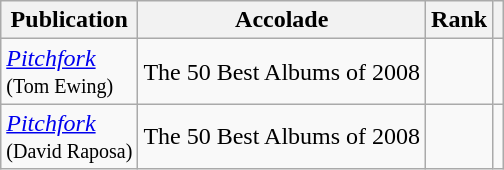<table class="sortable wikitable">
<tr>
<th>Publication</th>
<th>Accolade</th>
<th>Rank</th>
<th class="unsortable"></th>
</tr>
<tr>
<td><em><a href='#'>Pitchfork</a></em> <br><small>(Tom Ewing)</small></td>
<td>The 50 Best Albums of 2008</td>
<td></td>
<td></td>
</tr>
<tr>
<td><em><a href='#'>Pitchfork</a></em> <br><small>(David Raposa)</small></td>
<td>The 50 Best Albums of 2008</td>
<td></td>
<td></td>
</tr>
</table>
